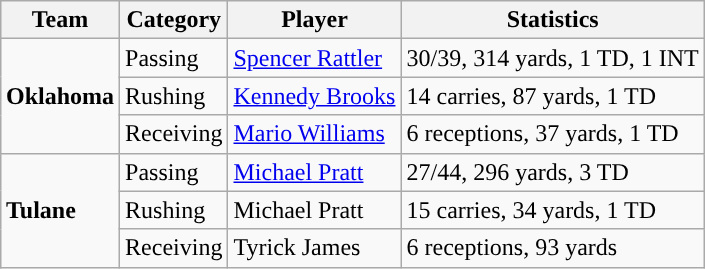<table class="wikitable" style="float: right;">
<tr>
<th>Team</th>
<th>Category</th>
<th>Player</th>
<th>Statistics</th>
</tr>
<tr>
<td rowspan=3><strong>Oklahoma</strong></td>
<td>Passing</td>
<td><a href='#'>Spencer Rattler</a></td>
<td>30/39, 314 yards, 1 TD, 1 INT</td>
</tr>
<tr>
<td>Rushing</td>
<td><a href='#'>Kennedy Brooks</a></td>
<td>14 carries, 87 yards, 1 TD</td>
</tr>
<tr>
<td>Receiving</td>
<td><a href='#'>Mario Williams</a></td>
<td>6 receptions, 37 yards, 1 TD</td>
</tr>
<tr>
<td rowspan=3><strong>Tulane</strong></td>
<td>Passing</td>
<td><a href='#'>Michael Pratt</a></td>
<td>27/44, 296 yards, 3 TD</td>
</tr>
<tr>
<td>Rushing</td>
<td>Michael Pratt</td>
<td>15 carries, 34 yards, 1 TD</td>
</tr>
<tr>
<td>Receiving</td>
<td>Tyrick James</td>
<td>6 receptions, 93 yards</td>
</tr>
</table>
